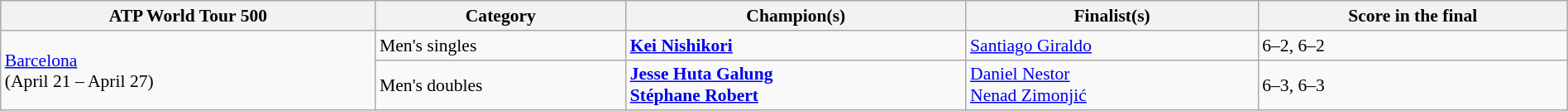<table class="wikitable"  style="font-size:90%; width:100%;">
<tr>
<th>ATP World Tour 500</th>
<th>Category</th>
<th>Champion(s)</th>
<th>Finalist(s)</th>
<th>Score in the final</th>
</tr>
<tr>
<td rowspan="2"><a href='#'>Barcelona</a><br>(April 21 – April 27)</td>
<td>Men's singles</td>
<td> <strong><a href='#'>Kei Nishikori</a></strong></td>
<td> <a href='#'>Santiago Giraldo</a></td>
<td>6–2, 6–2</td>
</tr>
<tr>
<td>Men's doubles</td>
<td> <strong><a href='#'>Jesse Huta Galung</a></strong> <br> <strong><a href='#'>Stéphane Robert</a></strong></td>
<td> <a href='#'>Daniel Nestor</a> <br> <a href='#'>Nenad Zimonjić</a></td>
<td>6–3, 6–3</td>
</tr>
</table>
